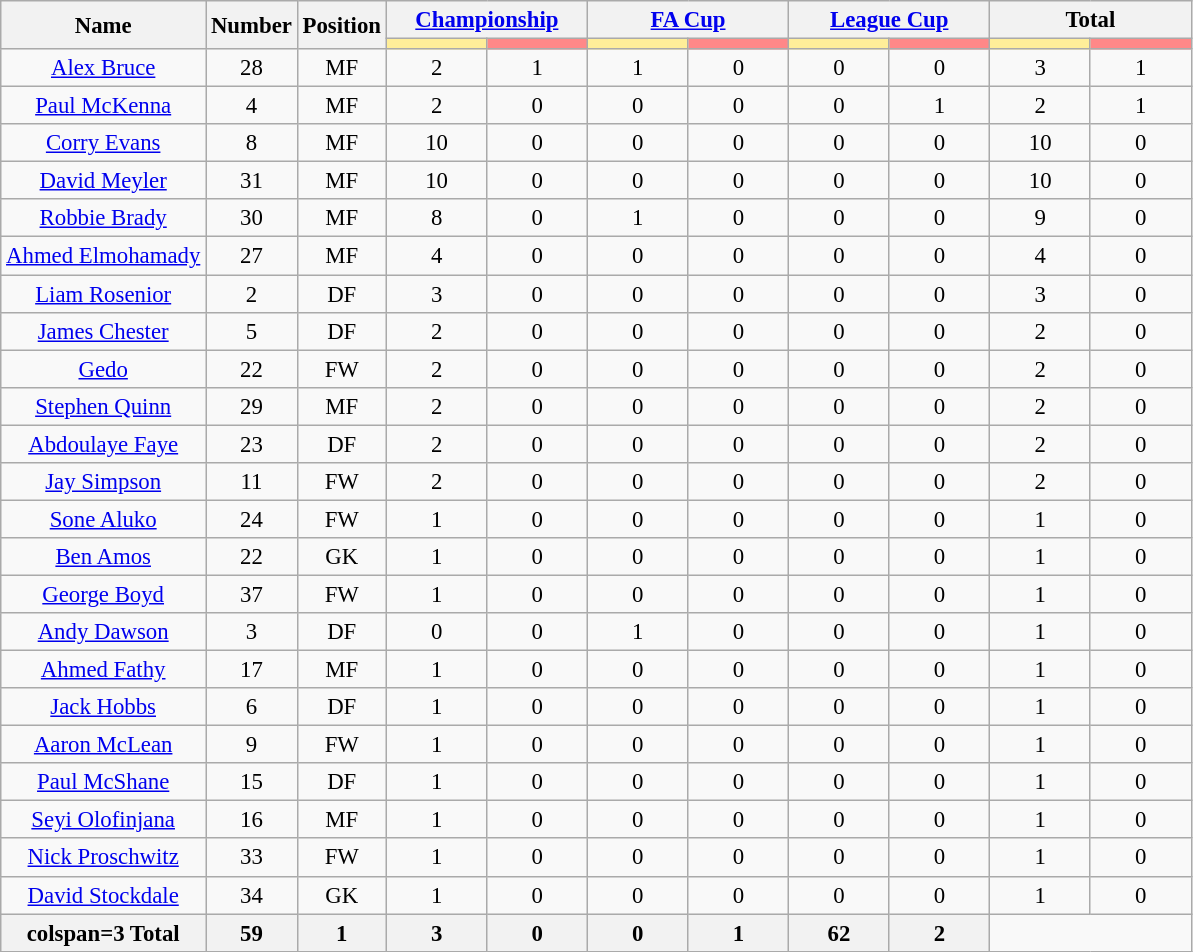<table class="wikitable" style="font-size: 95%; text-align: center;">
<tr>
<th rowspan=2>Name</th>
<th rowspan=2>Number</th>
<th rowspan=2>Position</th>
<th colspan=2><a href='#'>Championship</a></th>
<th colspan=2><a href='#'>FA Cup</a></th>
<th colspan=2><a href='#'>League Cup</a></th>
<th colspan=2>Total</th>
</tr>
<tr>
<th width=60 style="background:#FFEE99"></th>
<th width=60 style="background:#FF8888"></th>
<th width=60 style="background:#FFEE99"></th>
<th width=60 style="background:#FF8888"></th>
<th width=60 style="background:#FFEE99"></th>
<th width=60 style="background:#FF8888"></th>
<th width=60 style="background:#FFEE99"></th>
<th width=60 style="background:#FF8888"></th>
</tr>
<tr>
<td><a href='#'>Alex Bruce</a></td>
<td>28</td>
<td>MF</td>
<td>2</td>
<td>1</td>
<td>1</td>
<td>0</td>
<td>0</td>
<td>0</td>
<td>3</td>
<td>1</td>
</tr>
<tr>
<td><a href='#'>Paul McKenna</a></td>
<td>4</td>
<td>MF</td>
<td>2</td>
<td>0</td>
<td>0</td>
<td>0</td>
<td>0</td>
<td>1</td>
<td>2</td>
<td>1</td>
</tr>
<tr>
<td><a href='#'>Corry Evans</a></td>
<td>8</td>
<td>MF</td>
<td>10</td>
<td>0</td>
<td>0</td>
<td>0</td>
<td>0</td>
<td>0</td>
<td>10</td>
<td>0</td>
</tr>
<tr>
<td><a href='#'>David Meyler</a></td>
<td>31</td>
<td>MF</td>
<td>10</td>
<td>0</td>
<td>0</td>
<td>0</td>
<td>0</td>
<td>0</td>
<td>10</td>
<td>0</td>
</tr>
<tr>
<td><a href='#'>Robbie Brady</a></td>
<td>30</td>
<td>MF</td>
<td>8</td>
<td>0</td>
<td>1</td>
<td>0</td>
<td>0</td>
<td>0</td>
<td>9</td>
<td>0</td>
</tr>
<tr>
<td><a href='#'>Ahmed Elmohamady</a></td>
<td>27</td>
<td>MF</td>
<td>4</td>
<td>0</td>
<td>0</td>
<td>0</td>
<td>0</td>
<td>0</td>
<td>4</td>
<td>0</td>
</tr>
<tr>
<td><a href='#'>Liam Rosenior</a></td>
<td>2</td>
<td>DF</td>
<td>3</td>
<td>0</td>
<td>0</td>
<td>0</td>
<td>0</td>
<td>0</td>
<td>3</td>
<td>0</td>
</tr>
<tr>
<td><a href='#'>James Chester</a></td>
<td>5</td>
<td>DF</td>
<td>2</td>
<td>0</td>
<td>0</td>
<td>0</td>
<td>0</td>
<td>0</td>
<td>2</td>
<td>0</td>
</tr>
<tr>
<td><a href='#'>Gedo</a></td>
<td>22</td>
<td>FW</td>
<td>2</td>
<td>0</td>
<td>0</td>
<td>0</td>
<td>0</td>
<td>0</td>
<td>2</td>
<td>0</td>
</tr>
<tr>
<td><a href='#'>Stephen Quinn</a></td>
<td>29</td>
<td>MF</td>
<td>2</td>
<td>0</td>
<td>0</td>
<td>0</td>
<td>0</td>
<td>0</td>
<td>2</td>
<td>0</td>
</tr>
<tr>
<td><a href='#'>Abdoulaye Faye</a></td>
<td>23</td>
<td>DF</td>
<td>2</td>
<td>0</td>
<td>0</td>
<td>0</td>
<td>0</td>
<td>0</td>
<td>2</td>
<td>0</td>
</tr>
<tr>
<td><a href='#'>Jay Simpson</a></td>
<td>11</td>
<td>FW</td>
<td>2</td>
<td>0</td>
<td>0</td>
<td>0</td>
<td>0</td>
<td>0</td>
<td>2</td>
<td>0</td>
</tr>
<tr>
<td><a href='#'>Sone Aluko</a></td>
<td>24</td>
<td>FW</td>
<td>1</td>
<td>0</td>
<td>0</td>
<td>0</td>
<td>0</td>
<td>0</td>
<td>1</td>
<td>0</td>
</tr>
<tr>
<td><a href='#'>Ben Amos</a></td>
<td>22</td>
<td>GK</td>
<td>1</td>
<td>0</td>
<td>0</td>
<td>0</td>
<td>0</td>
<td>0</td>
<td>1</td>
<td>0</td>
</tr>
<tr>
<td><a href='#'>George Boyd</a></td>
<td>37</td>
<td>FW</td>
<td>1</td>
<td>0</td>
<td>0</td>
<td>0</td>
<td>0</td>
<td>0</td>
<td>1</td>
<td>0</td>
</tr>
<tr>
<td><a href='#'>Andy Dawson</a></td>
<td>3</td>
<td>DF</td>
<td>0</td>
<td>0</td>
<td>1</td>
<td>0</td>
<td>0</td>
<td>0</td>
<td>1</td>
<td>0</td>
</tr>
<tr>
<td><a href='#'>Ahmed Fathy</a></td>
<td>17</td>
<td>MF</td>
<td>1</td>
<td>0</td>
<td>0</td>
<td>0</td>
<td>0</td>
<td>0</td>
<td>1</td>
<td>0</td>
</tr>
<tr>
<td><a href='#'>Jack Hobbs</a></td>
<td>6</td>
<td>DF</td>
<td>1</td>
<td>0</td>
<td>0</td>
<td>0</td>
<td>0</td>
<td>0</td>
<td>1</td>
<td>0</td>
</tr>
<tr>
<td><a href='#'>Aaron McLean</a></td>
<td>9</td>
<td>FW</td>
<td>1</td>
<td>0</td>
<td>0</td>
<td>0</td>
<td>0</td>
<td>0</td>
<td>1</td>
<td>0</td>
</tr>
<tr>
<td><a href='#'>Paul McShane</a></td>
<td>15</td>
<td>DF</td>
<td>1</td>
<td>0</td>
<td>0</td>
<td>0</td>
<td>0</td>
<td>0</td>
<td>1</td>
<td>0</td>
</tr>
<tr>
<td><a href='#'>Seyi Olofinjana</a></td>
<td>16</td>
<td>MF</td>
<td>1</td>
<td>0</td>
<td>0</td>
<td>0</td>
<td>0</td>
<td>0</td>
<td>1</td>
<td>0</td>
</tr>
<tr>
<td><a href='#'>Nick Proschwitz</a></td>
<td>33</td>
<td>FW</td>
<td>1</td>
<td>0</td>
<td>0</td>
<td>0</td>
<td>0</td>
<td>0</td>
<td>1</td>
<td>0</td>
</tr>
<tr>
<td><a href='#'>David Stockdale</a></td>
<td>34</td>
<td>GK</td>
<td>1</td>
<td>0</td>
<td>0</td>
<td>0</td>
<td>0</td>
<td>0</td>
<td>1</td>
<td>0</td>
</tr>
<tr>
<th>colspan=3 Total</th>
<th>59</th>
<th>1</th>
<th>3</th>
<th>0</th>
<th>0</th>
<th>1</th>
<th>62</th>
<th>2</th>
</tr>
<tr>
</tr>
</table>
